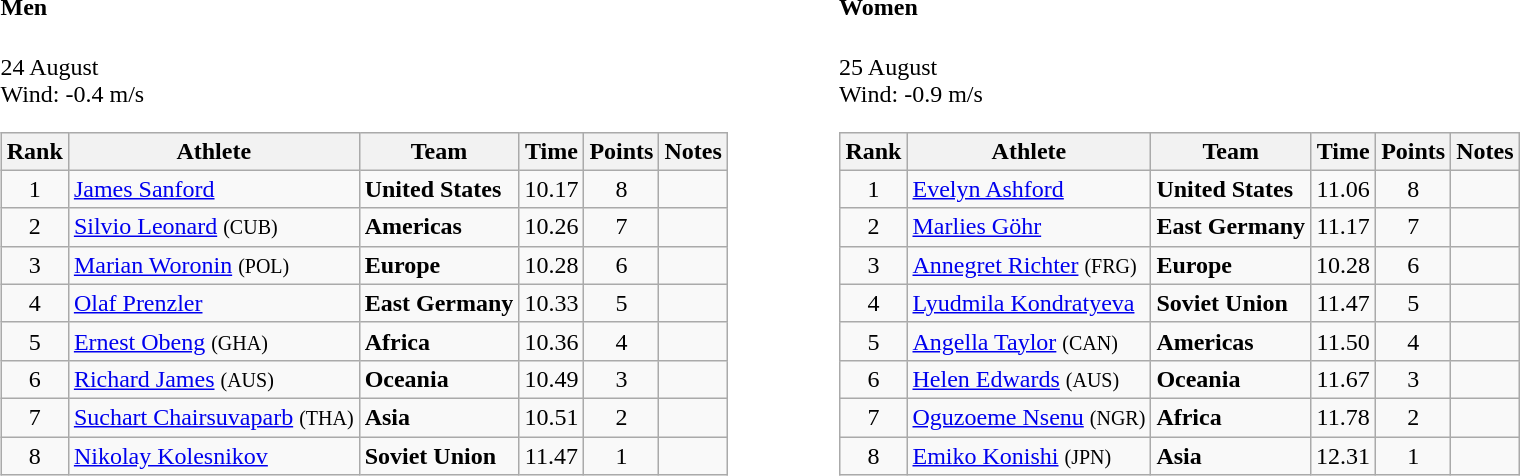<table>
<tr>
<td valign="top"><br><h4>Men</h4>24 August<br>Wind: -0.4 m/s<table class="wikitable" style="text-align:center">
<tr>
<th>Rank</th>
<th>Athlete</th>
<th>Team</th>
<th>Time</th>
<th>Points</th>
<th>Notes</th>
</tr>
<tr>
<td>1</td>
<td align="left"><a href='#'>James Sanford</a></td>
<td align=left><strong>United States</strong></td>
<td>10.17</td>
<td>8</td>
<td></td>
</tr>
<tr>
<td>2</td>
<td align="left"><a href='#'>Silvio Leonard</a> <small>(CUB)</small></td>
<td align=left><strong>Americas</strong></td>
<td>10.26</td>
<td>7</td>
<td></td>
</tr>
<tr>
<td>3</td>
<td align="left"><a href='#'>Marian Woronin</a> <small>(POL)</small></td>
<td align=left><strong>Europe</strong></td>
<td>10.28</td>
<td>6</td>
<td></td>
</tr>
<tr>
<td>4</td>
<td align="left"><a href='#'>Olaf Prenzler</a></td>
<td align=left><strong>East Germany</strong></td>
<td>10.33</td>
<td>5</td>
<td></td>
</tr>
<tr>
<td>5</td>
<td align="left"><a href='#'>Ernest Obeng</a> <small>(GHA)</small></td>
<td align=left><strong>Africa</strong></td>
<td>10.36</td>
<td>4</td>
<td></td>
</tr>
<tr>
<td>6</td>
<td align="left"><a href='#'>Richard James</a> <small>(AUS)</small></td>
<td align=left><strong>Oceania</strong></td>
<td>10.49</td>
<td>3</td>
<td></td>
</tr>
<tr>
<td>7</td>
<td align="left"><a href='#'>Suchart Chairsuvaparb</a> <small>(THA)</small></td>
<td align=left><strong>Asia</strong></td>
<td>10.51</td>
<td>2</td>
<td></td>
</tr>
<tr>
<td>8</td>
<td align="left"><a href='#'>Nikolay Kolesnikov</a></td>
<td align=left><strong>Soviet Union</strong></td>
<td>11.47</td>
<td>1</td>
<td></td>
</tr>
</table>
</td>
<td width="50"> </td>
<td valign="top"><br><h4>Women</h4>25 August<br>Wind: -0.9 m/s<table class="wikitable" style="text-align:center">
<tr>
<th>Rank</th>
<th>Athlete</th>
<th>Team</th>
<th>Time</th>
<th>Points</th>
<th>Notes</th>
</tr>
<tr>
<td>1</td>
<td align="left"><a href='#'>Evelyn Ashford</a></td>
<td align=left><strong>United States</strong></td>
<td>11.06</td>
<td>8</td>
<td></td>
</tr>
<tr>
<td>2</td>
<td align="left"><a href='#'>Marlies Göhr</a></td>
<td align=left><strong>East Germany</strong></td>
<td>11.17</td>
<td>7</td>
<td></td>
</tr>
<tr>
<td>3</td>
<td align="left"><a href='#'>Annegret Richter</a> <small>(FRG)</small></td>
<td align=left><strong>Europe</strong></td>
<td>10.28</td>
<td>6</td>
<td></td>
</tr>
<tr>
<td>4</td>
<td align="left"><a href='#'>Lyudmila Kondratyeva</a></td>
<td align=left><strong>Soviet Union</strong></td>
<td>11.47</td>
<td>5</td>
<td></td>
</tr>
<tr>
<td>5</td>
<td align="left"><a href='#'>Angella Taylor</a> <small>(CAN)</small></td>
<td align=left><strong>Americas</strong></td>
<td>11.50</td>
<td>4</td>
<td></td>
</tr>
<tr>
<td>6</td>
<td align="left"><a href='#'>Helen Edwards</a> <small>(AUS)</small></td>
<td align=left><strong>Oceania</strong></td>
<td>11.67</td>
<td>3</td>
<td></td>
</tr>
<tr>
<td>7</td>
<td align="left"><a href='#'>Oguzoeme Nsenu</a> <small>(NGR)</small></td>
<td align=left><strong>Africa</strong></td>
<td>11.78</td>
<td>2</td>
<td></td>
</tr>
<tr>
<td>8</td>
<td align="left"><a href='#'>Emiko Konishi</a> <small>(JPN)</small></td>
<td align=left><strong>Asia</strong></td>
<td>12.31</td>
<td>1</td>
<td></td>
</tr>
</table>
</td>
</tr>
</table>
